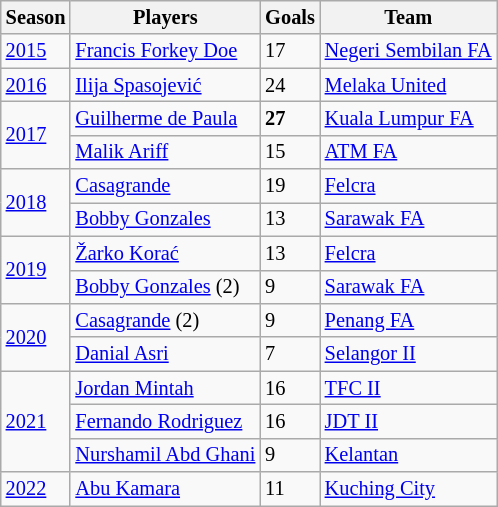<table class="wikitable sortable" style="font-size: 85%;">
<tr>
<th>Season</th>
<th>Players</th>
<th>Goals</th>
<th>Team</th>
</tr>
<tr>
<td><a href='#'>2015</a></td>
<td> <a href='#'>Francis Forkey Doe</a></td>
<td>17</td>
<td> <a href='#'>Negeri Sembilan FA</a></td>
</tr>
<tr>
<td><a href='#'>2016</a></td>
<td> <a href='#'>Ilija Spasojević</a></td>
<td>24</td>
<td> <a href='#'>Melaka United</a></td>
</tr>
<tr>
<td rowspan="2"><a href='#'>2017</a></td>
<td> <a href='#'>Guilherme de Paula</a></td>
<td><strong>27</strong></td>
<td> <a href='#'>Kuala Lumpur FA</a></td>
</tr>
<tr>
<td> <a href='#'>Malik Ariff</a></td>
<td>15</td>
<td> <a href='#'>ATM FA</a></td>
</tr>
<tr>
<td rowspan="2"><a href='#'>2018</a></td>
<td> <a href='#'>Casagrande</a></td>
<td>19</td>
<td> <a href='#'>Felcra</a></td>
</tr>
<tr>
<td> <a href='#'>Bobby Gonzales</a></td>
<td>13</td>
<td> <a href='#'>Sarawak FA</a></td>
</tr>
<tr>
<td rowspan="2"><a href='#'>2019</a></td>
<td> <a href='#'>Žarko Korać</a></td>
<td>13</td>
<td> <a href='#'>Felcra</a></td>
</tr>
<tr>
<td> <a href='#'>Bobby Gonzales</a> (2)</td>
<td>9</td>
<td> <a href='#'>Sarawak FA</a></td>
</tr>
<tr>
<td rowspan="2"><a href='#'>2020</a></td>
<td> <a href='#'>Casagrande</a> (2)</td>
<td>9</td>
<td> <a href='#'>Penang FA</a></td>
</tr>
<tr>
<td> <a href='#'>Danial Asri</a></td>
<td>7</td>
<td> <a href='#'>Selangor II</a></td>
</tr>
<tr>
<td rowspan="3"><a href='#'>2021</a></td>
<td> <a href='#'>Jordan Mintah</a></td>
<td>16</td>
<td> <a href='#'>TFC II</a></td>
</tr>
<tr>
<td> <a href='#'>Fernando Rodriguez</a></td>
<td>16</td>
<td> <a href='#'>JDT II</a></td>
</tr>
<tr>
<td> <a href='#'>Nurshamil Abd Ghani</a></td>
<td>9</td>
<td> <a href='#'>Kelantan</a></td>
</tr>
<tr>
<td><a href='#'>2022</a></td>
<td> <a href='#'>Abu Kamara</a></td>
<td>11</td>
<td> <a href='#'>Kuching City</a></td>
</tr>
</table>
